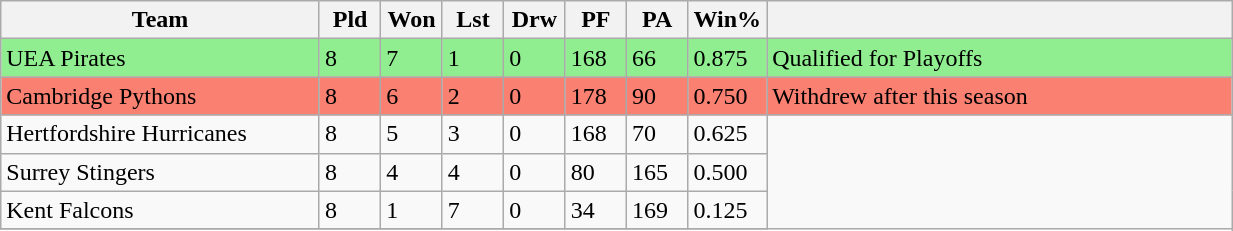<table class="wikitable" width=65%">
<tr>
<th width=26%>Team</th>
<th width=5%>Pld</th>
<th width=5%>Won</th>
<th width=5%>Lst</th>
<th width=5%>Drw</th>
<th width=5%>PF</th>
<th width=5%>PA</th>
<th width=6%>Win%</th>
<th width=38%></th>
</tr>
<tr style="background:lightgreen">
<td>UEA Pirates</td>
<td>8</td>
<td>7</td>
<td>1</td>
<td>0</td>
<td>168</td>
<td>66</td>
<td>0.875</td>
<td>Qualified for Playoffs</td>
</tr>
<tr style="background:salmon">
<td>Cambridge Pythons</td>
<td>8</td>
<td>6</td>
<td>2</td>
<td>0</td>
<td>178</td>
<td>90</td>
<td>0.750</td>
<td>Withdrew after this season</td>
</tr>
<tr>
<td>Hertfordshire Hurricanes</td>
<td>8</td>
<td>5</td>
<td>3</td>
<td>0</td>
<td>168</td>
<td>70</td>
<td>0.625</td>
</tr>
<tr>
<td>Surrey Stingers</td>
<td>8</td>
<td>4</td>
<td>4</td>
<td>0</td>
<td>80</td>
<td>165</td>
<td>0.500</td>
</tr>
<tr>
<td>Kent Falcons</td>
<td>8</td>
<td>1</td>
<td>7</td>
<td>0</td>
<td>34</td>
<td>169</td>
<td>0.125</td>
</tr>
<tr>
</tr>
</table>
